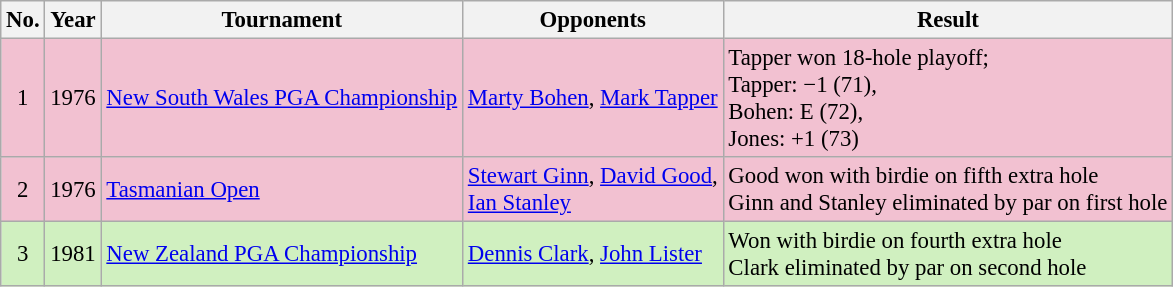<table class="wikitable" style="font-size:95%;">
<tr>
<th>No.</th>
<th>Year</th>
<th>Tournament</th>
<th>Opponents</th>
<th>Result</th>
</tr>
<tr style="background:#F2C1D1;">
<td align=center>1</td>
<td>1976</td>
<td><a href='#'>New South Wales PGA Championship</a></td>
<td> <a href='#'>Marty Bohen</a>,  <a href='#'>Mark Tapper</a></td>
<td>Tapper won 18-hole playoff;<br>Tapper: −1 (71),<br>Bohen: E (72),<br>Jones: +1 (73)</td>
</tr>
<tr style="background:#F2C1D1;">
<td align=center>2</td>
<td>1976</td>
<td><a href='#'>Tasmanian Open</a></td>
<td> <a href='#'>Stewart Ginn</a>,  <a href='#'>David Good</a>,<br> <a href='#'>Ian Stanley</a></td>
<td>Good won with birdie on fifth extra hole<br>Ginn and Stanley eliminated by par on first hole</td>
</tr>
<tr style="background:#D0F0C0;">
<td align=center>3</td>
<td>1981</td>
<td><a href='#'>New Zealand PGA Championship</a></td>
<td> <a href='#'>Dennis Clark</a>,  <a href='#'>John Lister</a></td>
<td>Won with birdie on fourth extra hole<br>Clark eliminated by par on second hole</td>
</tr>
</table>
